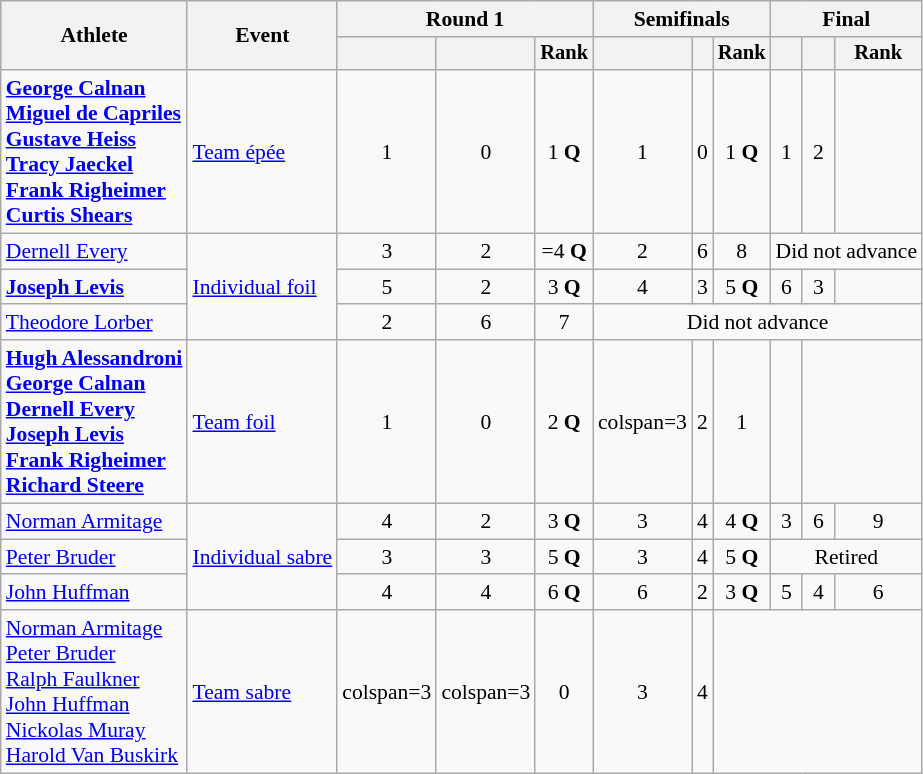<table class="wikitable" style="font-size:90%">
<tr>
<th rowspan=2>Athlete</th>
<th rowspan=2>Event</th>
<th colspan=3>Round 1</th>
<th colspan=3>Semifinals</th>
<th colspan=3>Final</th>
</tr>
<tr style="font-size:95%">
<th></th>
<th></th>
<th>Rank</th>
<th></th>
<th></th>
<th>Rank</th>
<th></th>
<th></th>
<th>Rank</th>
</tr>
<tr align=center>
<td align=left><strong><a href='#'>George Calnan</a><br><a href='#'>Miguel de Capriles</a><br><a href='#'>Gustave Heiss</a><br><a href='#'>Tracy Jaeckel</a><br><a href='#'>Frank Righeimer</a><br><a href='#'>Curtis Shears</a></strong></td>
<td align=left><a href='#'>Team épée</a></td>
<td>1</td>
<td>0</td>
<td>1 <strong>Q</strong></td>
<td>1</td>
<td>0</td>
<td>1 <strong>Q</strong></td>
<td>1</td>
<td>2</td>
<td></td>
</tr>
<tr align=center>
<td align=left><a href='#'>Dernell Every</a></td>
<td align=left rowspan=3><a href='#'>Individual foil</a></td>
<td>3</td>
<td>2</td>
<td>=4 <strong>Q</strong></td>
<td>2</td>
<td>6</td>
<td>8</td>
<td colspan=3>Did not advance</td>
</tr>
<tr align=center>
<td align=left><strong><a href='#'>Joseph Levis</a></strong></td>
<td>5</td>
<td>2</td>
<td>3 <strong>Q</strong></td>
<td>4</td>
<td>3</td>
<td>5 <strong>Q</strong></td>
<td>6</td>
<td>3</td>
<td></td>
</tr>
<tr align=center>
<td align=left><a href='#'>Theodore Lorber</a></td>
<td>2</td>
<td>6</td>
<td>7</td>
<td colspan=6>Did not advance</td>
</tr>
<tr align=center>
<td align=left><strong><a href='#'>Hugh Alessandroni</a><br><a href='#'>George Calnan</a><br><a href='#'>Dernell Every</a><br><a href='#'>Joseph Levis</a><br><a href='#'>Frank Righeimer</a><br><a href='#'>Richard Steere</a></strong></td>
<td align=left><a href='#'>Team foil</a></td>
<td>1</td>
<td>0</td>
<td>2 <strong>Q</strong></td>
<td>colspan=3 </td>
<td>2</td>
<td>1</td>
<td></td>
</tr>
<tr align=center>
<td align=left><a href='#'>Norman Armitage</a></td>
<td align=left rowspan=3><a href='#'>Individual sabre</a></td>
<td>4</td>
<td>2</td>
<td>3 <strong>Q</strong></td>
<td>3</td>
<td>4</td>
<td>4 <strong>Q</strong></td>
<td>3</td>
<td>6</td>
<td>9</td>
</tr>
<tr align=center>
<td align=left><a href='#'>Peter Bruder</a></td>
<td>3</td>
<td>3</td>
<td>5 <strong>Q</strong></td>
<td>3</td>
<td>4</td>
<td>5 <strong>Q</strong></td>
<td colspan=3>Retired</td>
</tr>
<tr align=center>
<td align=left><a href='#'>John Huffman</a></td>
<td>4</td>
<td>4</td>
<td>6 <strong>Q</strong></td>
<td>6</td>
<td>2</td>
<td>3 <strong>Q</strong></td>
<td>5</td>
<td>4</td>
<td>6</td>
</tr>
<tr align=center>
<td align=left><a href='#'>Norman Armitage</a><br><a href='#'>Peter Bruder</a><br><a href='#'>Ralph Faulkner</a><br><a href='#'>John Huffman</a><br><a href='#'>Nickolas Muray</a><br><a href='#'>Harold Van Buskirk</a></td>
<td align=left><a href='#'>Team sabre</a></td>
<td>colspan=3 </td>
<td>colspan=3 </td>
<td>0</td>
<td>3</td>
<td>4</td>
</tr>
</table>
